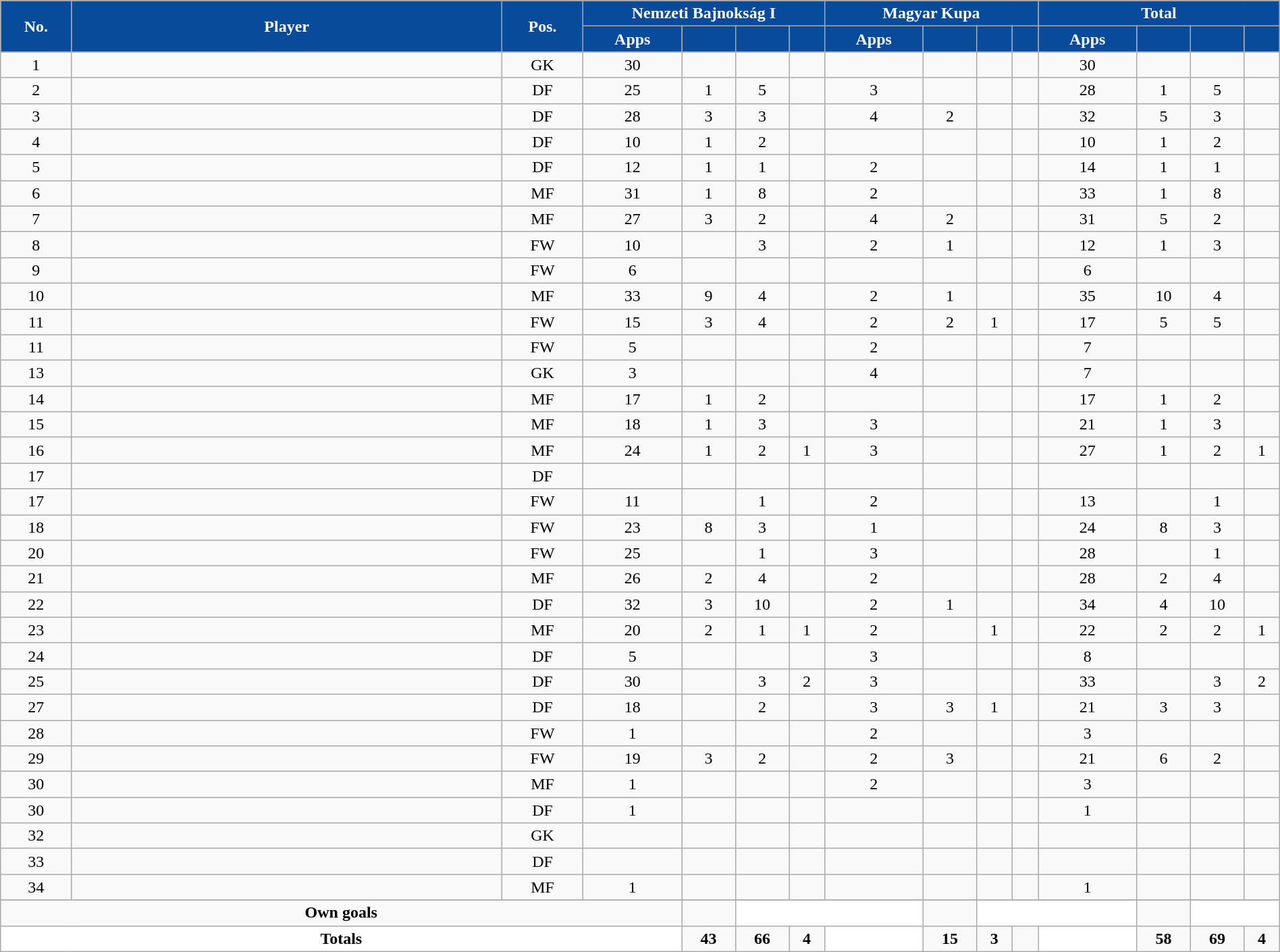<table class="wikitable sortable alternance" style="text-align:center;width:100%">
<tr>
<th rowspan="2" style="background-color:#094B9B;color:white;width:5px">No.</th>
<th rowspan="2" style="background-color:#094B9B;color:white;width:180px">Player</th>
<th rowspan="2" style="background-color:#094B9B;color:white;width:5px">Pos.</th>
<th colspan="4" style="background:#094B9B;color:white">Nemzeti Bajnokság I</th>
<th colspan="4" style="background:#094B9B;color:white">Magyar Kupa</th>
<th colspan="4" style="background:#094B9B;color:white">Total</th>
</tr>
<tr style="text-align:center">
<th width="4" style="background-color:#094B9B;color:white">Apps</th>
<th width="4" style="background-color:#094B9B"></th>
<th width="4" style="background-color:#094B9B"></th>
<th width="4" style="background-color:#094B9B"></th>
<th width="4" style="background-color:#094B9B;color:white">Apps</th>
<th width="4" style="background-color:#094B9B"></th>
<th width="4" style="background-color:#094B9B"></th>
<th width="4" style="background-color:#094B9B"></th>
<th width="4" style="background-color:#094B9B;color:white">Apps</th>
<th width="4" style="background-color:#094B9B"></th>
<th width="4" style="background-color:#094B9B"></th>
<th width="4" style="background-color:#094B9B"></th>
</tr>
<tr>
<td>1</td>
<td> </td>
<td>GK</td>
<td>30</td>
<td></td>
<td></td>
<td></td>
<td></td>
<td></td>
<td></td>
<td></td>
<td>30</td>
<td></td>
<td></td>
<td></td>
</tr>
<tr>
<td>2</td>
<td> </td>
<td>DF</td>
<td>25</td>
<td>1</td>
<td>5</td>
<td></td>
<td>3</td>
<td></td>
<td></td>
<td></td>
<td>28</td>
<td>1</td>
<td>5</td>
<td></td>
</tr>
<tr>
<td>3</td>
<td> </td>
<td>DF</td>
<td>28</td>
<td>3</td>
<td>3</td>
<td></td>
<td>4</td>
<td>2</td>
<td></td>
<td></td>
<td>32</td>
<td>5</td>
<td>3</td>
<td></td>
</tr>
<tr>
<td>4</td>
<td> </td>
<td>DF</td>
<td>10</td>
<td>1</td>
<td>2</td>
<td></td>
<td></td>
<td></td>
<td></td>
<td></td>
<td>10</td>
<td>1</td>
<td>2</td>
<td></td>
</tr>
<tr>
<td>5</td>
<td> </td>
<td>DF</td>
<td>12</td>
<td>1</td>
<td>1</td>
<td></td>
<td>2</td>
<td></td>
<td></td>
<td></td>
<td>14</td>
<td>1</td>
<td>1</td>
<td></td>
</tr>
<tr>
<td>6</td>
<td> </td>
<td>MF</td>
<td>31</td>
<td>1</td>
<td>8</td>
<td></td>
<td>2</td>
<td></td>
<td></td>
<td></td>
<td>33</td>
<td>1</td>
<td>8</td>
<td></td>
</tr>
<tr>
<td>7</td>
<td> </td>
<td>MF</td>
<td>27</td>
<td>3</td>
<td>2</td>
<td></td>
<td>4</td>
<td>2</td>
<td></td>
<td></td>
<td>31</td>
<td>5</td>
<td>2</td>
<td></td>
</tr>
<tr>
<td>8</td>
<td> </td>
<td>FW</td>
<td>10</td>
<td></td>
<td>3</td>
<td></td>
<td>2</td>
<td>1</td>
<td></td>
<td></td>
<td>12</td>
<td>1</td>
<td>3</td>
<td></td>
</tr>
<tr>
<td>9</td>
<td> </td>
<td>FW</td>
<td>6</td>
<td></td>
<td></td>
<td></td>
<td></td>
<td></td>
<td></td>
<td></td>
<td>6</td>
<td></td>
<td></td>
<td></td>
</tr>
<tr>
<td>10</td>
<td> </td>
<td>MF</td>
<td>33</td>
<td>9</td>
<td>4</td>
<td></td>
<td>2</td>
<td>1</td>
<td></td>
<td></td>
<td>35</td>
<td>10</td>
<td>4</td>
<td></td>
</tr>
<tr>
<td>11</td>
<td> </td>
<td>FW</td>
<td>15</td>
<td>3</td>
<td>4</td>
<td></td>
<td>2</td>
<td>2</td>
<td>1</td>
<td></td>
<td>17</td>
<td>5</td>
<td>5</td>
<td></td>
</tr>
<tr>
<td>11</td>
<td> </td>
<td>FW</td>
<td>5</td>
<td></td>
<td></td>
<td></td>
<td>2</td>
<td></td>
<td></td>
<td></td>
<td>7</td>
<td></td>
<td></td>
<td></td>
</tr>
<tr>
<td>13</td>
<td> </td>
<td>GK</td>
<td>3</td>
<td></td>
<td></td>
<td></td>
<td>4</td>
<td></td>
<td></td>
<td></td>
<td>7</td>
<td></td>
<td></td>
<td></td>
</tr>
<tr>
<td>14</td>
<td> </td>
<td>MF</td>
<td>17</td>
<td>1</td>
<td>2</td>
<td></td>
<td></td>
<td></td>
<td></td>
<td></td>
<td>17</td>
<td>1</td>
<td>2</td>
<td></td>
</tr>
<tr>
<td>15</td>
<td> </td>
<td>MF</td>
<td>18</td>
<td>1</td>
<td>3</td>
<td></td>
<td>3</td>
<td></td>
<td></td>
<td></td>
<td>21</td>
<td>1</td>
<td>3</td>
<td></td>
</tr>
<tr>
<td>16</td>
<td> </td>
<td>MF</td>
<td>24</td>
<td>1</td>
<td>2</td>
<td>1</td>
<td>3</td>
<td></td>
<td></td>
<td></td>
<td>27</td>
<td>1</td>
<td>2</td>
<td>1</td>
</tr>
<tr>
<td>17</td>
<td> </td>
<td>DF</td>
<td></td>
<td></td>
<td></td>
<td></td>
<td></td>
<td></td>
<td></td>
<td></td>
<td></td>
<td></td>
<td></td>
<td></td>
</tr>
<tr>
<td>17</td>
<td> </td>
<td>FW</td>
<td>11</td>
<td></td>
<td>1</td>
<td></td>
<td>2</td>
<td></td>
<td></td>
<td></td>
<td>13</td>
<td></td>
<td>1</td>
<td></td>
</tr>
<tr>
<td>18</td>
<td> </td>
<td>FW</td>
<td>23</td>
<td>8</td>
<td>3</td>
<td></td>
<td>1</td>
<td></td>
<td></td>
<td></td>
<td>24</td>
<td>8</td>
<td>3</td>
<td></td>
</tr>
<tr>
<td>20</td>
<td> </td>
<td>FW</td>
<td>25</td>
<td></td>
<td>1</td>
<td></td>
<td>3</td>
<td></td>
<td></td>
<td></td>
<td>28</td>
<td></td>
<td>1</td>
<td></td>
</tr>
<tr>
<td>21</td>
<td> </td>
<td>MF</td>
<td>26</td>
<td>2</td>
<td>4</td>
<td></td>
<td>2</td>
<td></td>
<td></td>
<td></td>
<td>28</td>
<td>2</td>
<td>4</td>
<td></td>
</tr>
<tr>
<td>22</td>
<td> </td>
<td>DF</td>
<td>32</td>
<td>3</td>
<td>10</td>
<td></td>
<td>2</td>
<td>1</td>
<td></td>
<td></td>
<td>34</td>
<td>4</td>
<td>10</td>
<td></td>
</tr>
<tr>
<td>23</td>
<td> </td>
<td>MF</td>
<td>20</td>
<td>2</td>
<td>1</td>
<td>1</td>
<td>2</td>
<td></td>
<td>1</td>
<td></td>
<td>22</td>
<td>2</td>
<td>2</td>
<td>1</td>
</tr>
<tr>
<td>24</td>
<td> </td>
<td>DF</td>
<td>5</td>
<td></td>
<td></td>
<td></td>
<td>3</td>
<td></td>
<td></td>
<td></td>
<td>8</td>
<td></td>
<td></td>
<td></td>
</tr>
<tr>
<td>25</td>
<td> </td>
<td>DF</td>
<td>30</td>
<td></td>
<td>3</td>
<td>2</td>
<td>3</td>
<td></td>
<td></td>
<td></td>
<td>33</td>
<td></td>
<td>3</td>
<td>2</td>
</tr>
<tr>
<td>27</td>
<td> </td>
<td>DF</td>
<td>18</td>
<td></td>
<td>2</td>
<td></td>
<td>3</td>
<td>3</td>
<td>1</td>
<td></td>
<td>21</td>
<td>3</td>
<td>3</td>
<td></td>
</tr>
<tr>
<td>28</td>
<td> </td>
<td>FW</td>
<td>1</td>
<td></td>
<td></td>
<td></td>
<td>2</td>
<td></td>
<td></td>
<td></td>
<td>3</td>
<td></td>
<td></td>
<td></td>
</tr>
<tr>
<td>29</td>
<td> </td>
<td>FW</td>
<td>19</td>
<td>3</td>
<td>2</td>
<td></td>
<td>2</td>
<td>3</td>
<td></td>
<td></td>
<td>21</td>
<td>6</td>
<td>2</td>
<td></td>
</tr>
<tr>
<td>30</td>
<td> </td>
<td>MF</td>
<td>1</td>
<td></td>
<td></td>
<td></td>
<td>2</td>
<td></td>
<td></td>
<td></td>
<td>3</td>
<td></td>
<td></td>
<td></td>
</tr>
<tr>
<td>30</td>
<td> </td>
<td>DF</td>
<td>1</td>
<td></td>
<td></td>
<td></td>
<td></td>
<td></td>
<td></td>
<td></td>
<td>1</td>
<td></td>
<td></td>
<td></td>
</tr>
<tr>
<td>32</td>
<td> </td>
<td>GK</td>
<td></td>
<td></td>
<td></td>
<td></td>
<td></td>
<td></td>
<td></td>
<td></td>
<td></td>
<td></td>
<td></td>
<td></td>
</tr>
<tr>
<td>33</td>
<td> </td>
<td>DF</td>
<td></td>
<td></td>
<td></td>
<td></td>
<td></td>
<td></td>
<td></td>
<td></td>
<td></td>
<td></td>
<td></td>
<td></td>
</tr>
<tr>
<td>34</td>
<td> </td>
<td>MF</td>
<td>1</td>
<td></td>
<td></td>
<td></td>
<td></td>
<td></td>
<td></td>
<td></td>
<td>1</td>
<td></td>
<td></td>
<td></td>
</tr>
<tr>
</tr>
<tr class="sortbottom">
<td colspan="4"><strong>Own goals</strong></td>
<td></td>
<td colspan="3" style="background:white;text-align:center"></td>
<td></td>
<td colspan="3" style="background:white;text-align:center"></td>
<td></td>
<td colspan="2" style="background:white;text-align:center"></td>
</tr>
<tr class="sortbottom">
<td colspan="4" style="background:white;text-align:center"><strong>Totals</strong></td>
<td><strong>43</strong></td>
<td><strong>66</strong></td>
<td><strong>4</strong></td>
<td rowspan="3" style="background:white;text-align:center"></td>
<td><strong>15</strong></td>
<td><strong>3</strong></td>
<td></td>
<td rowspan="3" style="background:white;text-align:center"></td>
<td><strong>58</strong></td>
<td><strong>69</strong></td>
<td><strong>4</strong></td>
</tr>
</table>
